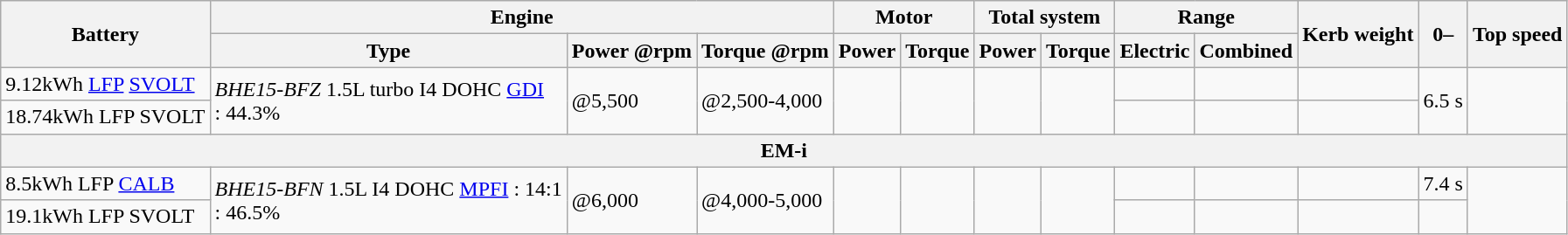<table class="wikitable">
<tr>
<th rowspan="2">Battery</th>
<th colspan="3">Engine</th>
<th colspan="2">Motor</th>
<th colspan="2">Total system</th>
<th colspan="2">Range</th>
<th rowspan="2">Kerb weight</th>
<th rowspan="2">0–</th>
<th rowspan="2">Top speed</th>
</tr>
<tr>
<th>Type</th>
<th>Power @rpm</th>
<th>Torque @rpm</th>
<th>Power</th>
<th>Torque</th>
<th>Power</th>
<th>Torque</th>
<th>Electric</th>
<th>Combined</th>
</tr>
<tr>
<td>9.12kWh <a href='#'>LFP</a> <a href='#'>SVOLT</a></td>
<td rowspan="2"><em>BHE15-BFZ</em> 1.5L turbo I4 DOHC <a href='#'>GDI</a><br>: 44.3%</td>
<td rowspan="2"> @5,500</td>
<td rowspan="2"> @2,500-4,000</td>
<td rowspan="2"></td>
<td rowspan="2"></td>
<td rowspan="2"></td>
<td rowspan="2"></td>
<td></td>
<td></td>
<td></td>
<td rowspan="2">6.5 s</td>
<td rowspan="2"></td>
</tr>
<tr>
<td>18.74kWh LFP SVOLT</td>
<td></td>
<td></td>
<td></td>
</tr>
<tr>
<th colspan="13">EM-i</th>
</tr>
<tr>
<td>8.5kWh LFP <a href='#'>CALB</a></td>
<td rowspan="2"><em>BHE15-BFN</em> 1.5L I4 DOHC <a href='#'>MPFI</a> : 14:1<br>: 46.5%</td>
<td rowspan="2"> @6,000</td>
<td rowspan="2"> @4,000-5,000</td>
<td rowspan="2"></td>
<td rowspan="2"></td>
<td rowspan="2"></td>
<td rowspan="2"></td>
<td></td>
<td></td>
<td></td>
<td>7.4 s</td>
<td rowspan="2"></td>
</tr>
<tr>
<td>19.1kWh LFP SVOLT</td>
<td></td>
<td></td>
<td></td>
<td></td>
</tr>
</table>
